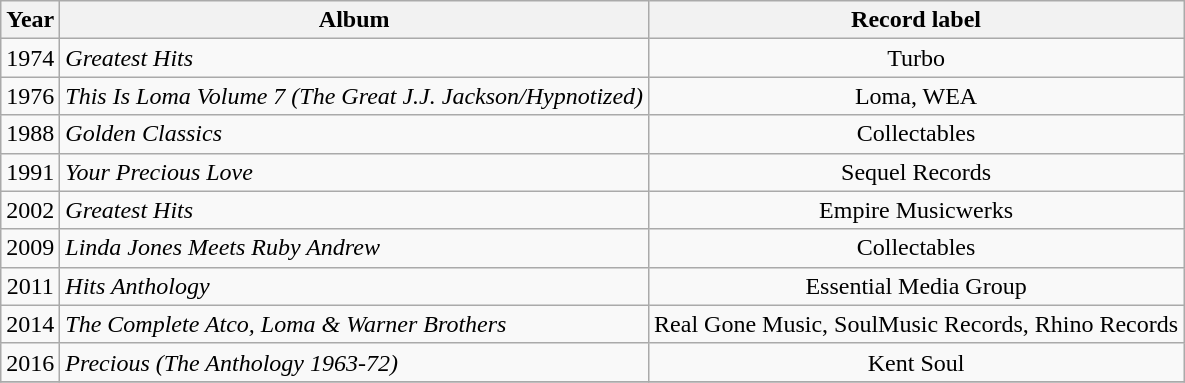<table class="wikitable" style="text-align:center;">
<tr>
<th>Year</th>
<th>Album</th>
<th>Record label</th>
</tr>
<tr>
<td>1974</td>
<td style="text-align:left;"><em>Greatest Hits</em></td>
<td>Turbo</td>
</tr>
<tr>
<td>1976</td>
<td style="text-align:left;"><em>This Is Loma Volume 7 (The Great J.J. Jackson/Hypnotized) </em></td>
<td>Loma, WEA</td>
</tr>
<tr>
<td>1988</td>
<td style="text-align:left;"><em>Golden Classics</em></td>
<td>Collectables</td>
</tr>
<tr>
<td>1991</td>
<td style="text-align:left;"><em>Your Precious Love</em></td>
<td>Sequel Records</td>
</tr>
<tr>
<td>2002</td>
<td style="text-align:left;"><em>Greatest Hits</em></td>
<td>Empire Musicwerks</td>
</tr>
<tr>
<td>2009</td>
<td style="text-align:left;"><em>Linda Jones Meets Ruby Andrew</em></td>
<td>Collectables</td>
</tr>
<tr>
<td>2011</td>
<td style="text-align:left;"><em>Hits Anthology</em></td>
<td>Essential Media Group</td>
</tr>
<tr>
<td>2014</td>
<td style="text-align:left;"><em>The Complete Atco, Loma & Warner Brothers</em></td>
<td>Real Gone Music, SoulMusic Records, Rhino Records</td>
</tr>
<tr>
<td>2016</td>
<td style="text-align:left;"><em>Precious (The Anthology 1963-72)</em></td>
<td>Kent Soul</td>
</tr>
<tr>
</tr>
</table>
